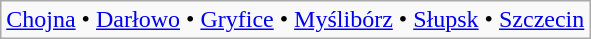<table class="wikitable">
<tr>
<td><a href='#'>Chojna</a> • <a href='#'>Darłowo</a> • <a href='#'>Gryfice</a> • <a href='#'>Myślibórz</a> • <a href='#'>Słupsk</a> • <a href='#'>Szczecin</a></td>
</tr>
</table>
